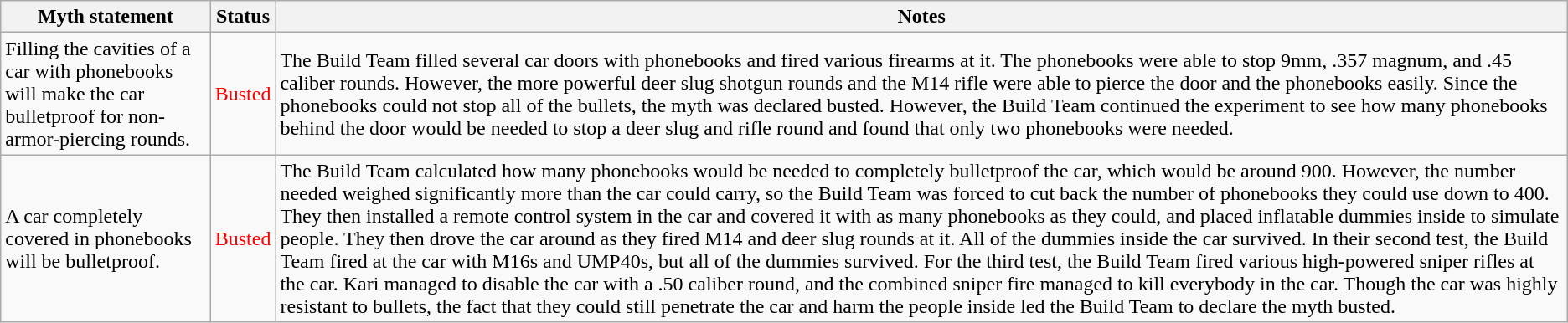<table class="wikitable plainrowheaders">
<tr>
<th>Myth statement</th>
<th>Status</th>
<th>Notes</th>
</tr>
<tr>
<td>Filling the cavities of a car with phonebooks will make the car bulletproof for non-armor-piercing rounds.</td>
<td style="color:red">Busted</td>
<td>The Build Team filled several car doors with phonebooks and fired various firearms at it. The phonebooks were able to stop 9mm, .357 magnum, and .45 caliber rounds. However, the more powerful deer slug shotgun rounds and the M14 rifle were able to pierce the door and the phonebooks easily. Since the phonebooks could not stop all of the bullets, the myth was declared busted. However, the Build Team continued the experiment to see how many phonebooks behind the door would be needed to stop a deer slug and rifle round and found that only two phonebooks were needed.</td>
</tr>
<tr>
<td>A car completely covered in phonebooks will be bulletproof.</td>
<td style="color:red">Busted</td>
<td>The Build Team calculated how many phonebooks would be needed to completely bulletproof the car, which would be around 900. However, the number needed weighed significantly more than the car could carry, so the Build Team was forced to cut back the number of phonebooks they could use down to 400. They then installed a remote control system in the car and covered it with as many phonebooks as they could, and placed inflatable dummies inside to simulate people. They then drove the car around as they fired M14 and deer slug rounds at it. All of the dummies inside the car survived. In their second test, the Build Team fired at the car with M16s and UMP40s, but all of the dummies survived. For the third test, the Build Team fired various high-powered sniper rifles at the car. Kari managed to disable the car with a .50 caliber round, and the combined sniper fire managed to kill everybody in the car. Though the car was highly resistant to bullets, the fact that they could still penetrate the car and harm the people inside led the Build Team to declare the myth busted.</td>
</tr>
</table>
